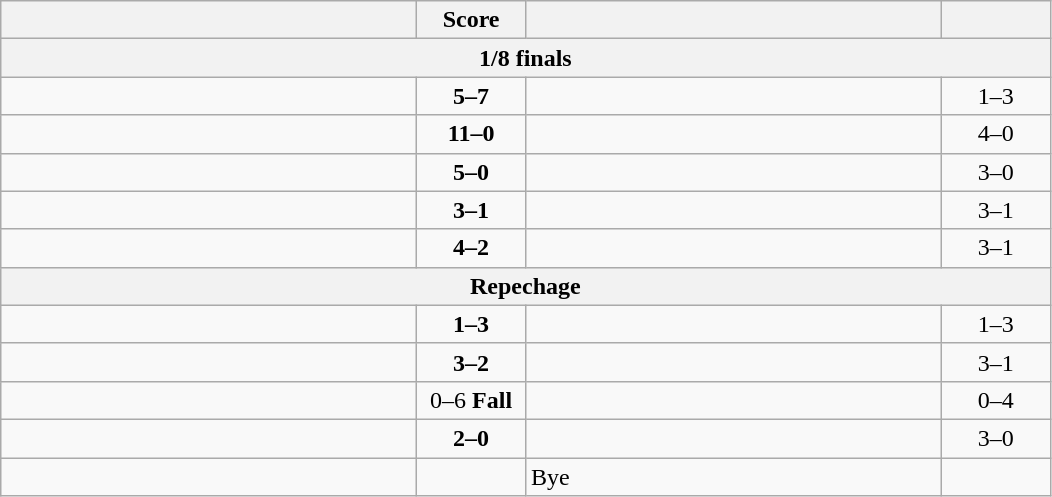<table class="wikitable" style="text-align: left; ">
<tr>
<th align="right" width="270"></th>
<th width="65">Score</th>
<th align="left" width="270"></th>
<th width="65"></th>
</tr>
<tr>
<th colspan=4>1/8 finals</th>
</tr>
<tr>
<td></td>
<td align="center"><strong>5–7</strong></td>
<td><strong></strong></td>
<td align=center>1–3 <strong></strong></td>
</tr>
<tr>
<td><strong></strong></td>
<td align="center"><strong>11–0</strong></td>
<td></td>
<td align=center>4–0 <strong></strong></td>
</tr>
<tr>
<td><strong></strong></td>
<td align="center"><strong>5–0</strong></td>
<td></td>
<td align=center>3–0 <strong></strong></td>
</tr>
<tr>
<td><strong></strong></td>
<td align="center"><strong>3–1</strong></td>
<td></td>
<td align=center>3–1 <strong></strong></td>
</tr>
<tr>
<td><strong></strong></td>
<td align="center"><strong>4–2</strong></td>
<td></td>
<td align=center>3–1 <strong></strong></td>
</tr>
<tr>
<th colspan=4>Repechage</th>
</tr>
<tr>
<td></td>
<td align="center"><strong>1–3</strong></td>
<td><strong></strong></td>
<td align=center>1–3 <strong></strong></td>
</tr>
<tr>
<td><strong></strong></td>
<td align="center"><strong>3–2</strong></td>
<td></td>
<td align=center>3–1 <strong></strong></td>
</tr>
<tr>
<td></td>
<td align="center">0–6 <strong>Fall</strong></td>
<td><strong></strong></td>
<td align=center>0–4 <strong></strong></td>
</tr>
<tr>
<td><strong></strong></td>
<td align="center"><strong>2–0</strong></td>
<td></td>
<td align=center>3–0 <strong></strong></td>
</tr>
<tr>
<td><strong></strong></td>
<td></td>
<td>Bye</td>
<td></td>
</tr>
</table>
